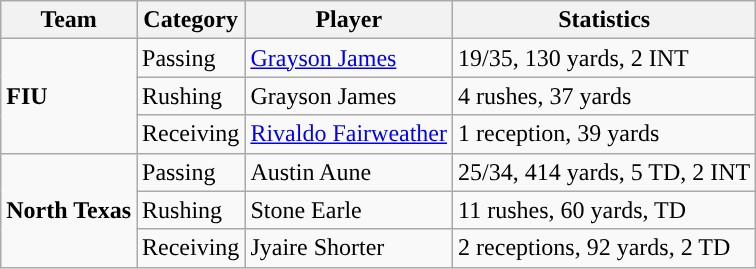<table class="wikitable" style="float: left;">
<tr>
<th>Team</th>
<th>Category</th>
<th>Player</th>
<th>Statistics</th>
</tr>
<tr>
<td rowspan=3><strong>FIU</strong></td>
<td>Passing</td>
<td><a href='#'>Grayson James</a></td>
<td>19/35, 130 yards, 2 INT</td>
</tr>
<tr>
<td>Rushing</td>
<td>Grayson James</td>
<td>4 rushes, 37 yards</td>
</tr>
<tr>
<td>Receiving</td>
<td><a href='#'>Rivaldo Fairweather</a></td>
<td>1 reception, 39 yards</td>
</tr>
<tr>
<td rowspan=3><strong>North Texas</strong></td>
<td>Passing</td>
<td>Austin Aune</td>
<td>25/34, 414 yards, 5 TD, 2 INT</td>
</tr>
<tr>
<td>Rushing</td>
<td>Stone Earle</td>
<td>11 rushes, 60 yards, TD</td>
</tr>
<tr>
<td>Receiving</td>
<td>Jyaire Shorter</td>
<td>2 receptions, 92 yards, 2 TD</td>
</tr>
</table>
